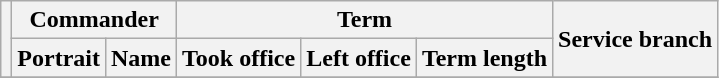<table class="wikitable sortable">
<tr>
<th rowspan=2></th>
<th colspan=2>Commander</th>
<th colspan=3>Term</th>
<th rowspan=2>Service branch</th>
</tr>
<tr>
<th>Portrait</th>
<th>Name</th>
<th>Took office</th>
<th>Left office</th>
<th>Term length</th>
</tr>
<tr>
</tr>
</table>
